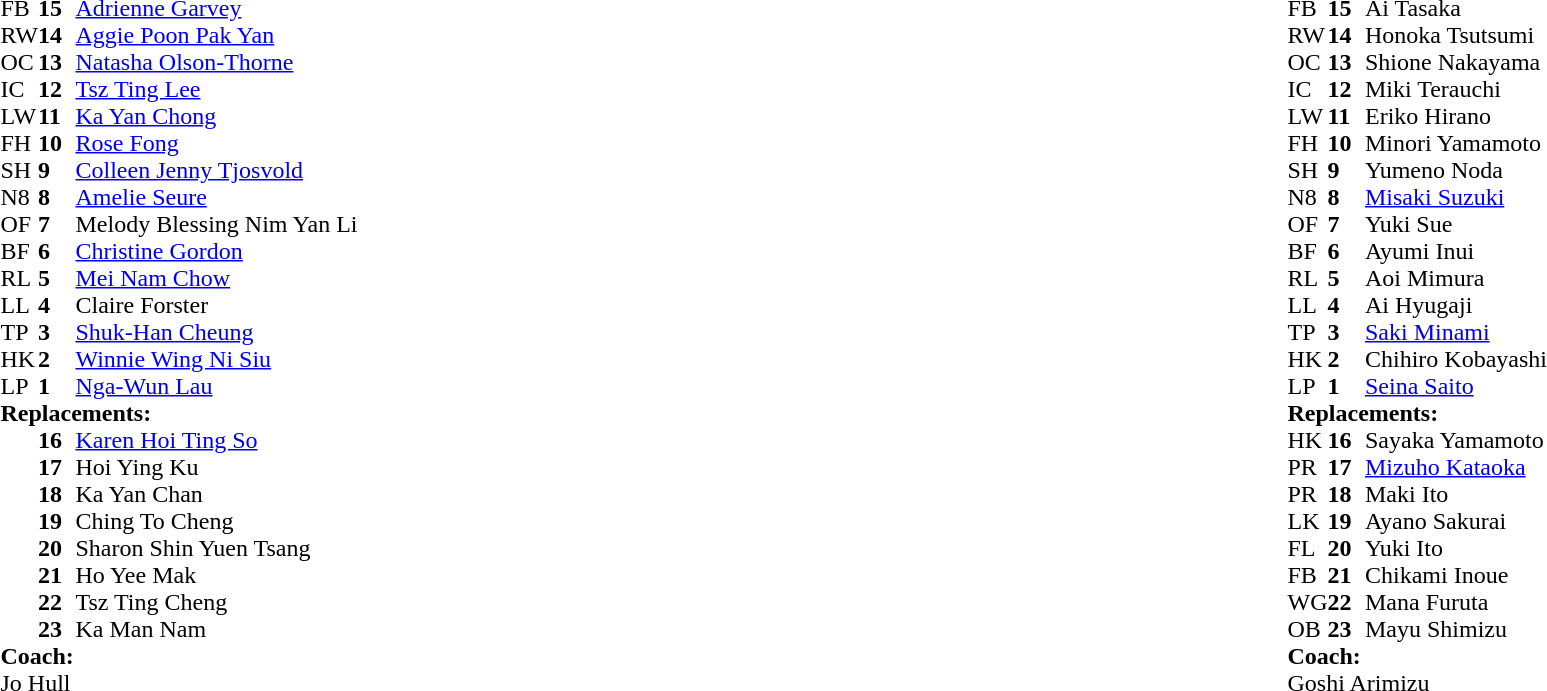<table style="width:100%">
<tr>
<td style="vertical-align:top; width:50%"><br><table cellspacing="0" cellpadding="0">
<tr>
<th width="25"></th>
<th width="25"></th>
</tr>
<tr>
<td>FB</td>
<td><strong>15</strong></td>
<td><a href='#'>Adrienne Garvey</a></td>
<td></td>
<td></td>
</tr>
<tr>
<td>RW</td>
<td><strong>14</strong></td>
<td><a href='#'>Aggie Poon Pak Yan</a></td>
<td></td>
<td></td>
</tr>
<tr>
<td>OC</td>
<td><strong>13</strong></td>
<td><a href='#'>Natasha Olson-Thorne</a></td>
<td></td>
<td></td>
</tr>
<tr>
<td>IC</td>
<td><strong>12</strong></td>
<td><a href='#'>Tsz Ting Lee</a></td>
<td></td>
<td></td>
</tr>
<tr>
<td>LW</td>
<td><strong>11</strong></td>
<td><a href='#'>Ka Yan Chong</a></td>
<td></td>
<td></td>
</tr>
<tr>
<td>FH</td>
<td><strong>10</strong></td>
<td><a href='#'>Rose Fong</a></td>
<td></td>
<td></td>
</tr>
<tr>
<td>SH</td>
<td><strong>9</strong></td>
<td><a href='#'>Colleen Jenny Tjosvold</a></td>
<td></td>
<td></td>
</tr>
<tr>
<td>N8</td>
<td><strong>8</strong></td>
<td><a href='#'>Amelie Seure</a></td>
<td></td>
<td></td>
</tr>
<tr>
<td>OF</td>
<td><strong>7</strong></td>
<td>Melody Blessing Nim Yan Li</td>
<td></td>
<td></td>
</tr>
<tr>
<td>BF</td>
<td><strong>6</strong></td>
<td><a href='#'>Christine Gordon</a></td>
<td></td>
<td></td>
</tr>
<tr>
<td>RL</td>
<td><strong>5</strong></td>
<td><a href='#'>Mei Nam Chow</a></td>
<td></td>
<td></td>
</tr>
<tr>
<td>LL</td>
<td><strong>4</strong></td>
<td>Claire Forster</td>
<td></td>
<td></td>
</tr>
<tr>
<td>TP</td>
<td><strong>3</strong></td>
<td><a href='#'>Shuk-Han Cheung</a></td>
<td></td>
<td></td>
</tr>
<tr>
<td>HK</td>
<td><strong>2</strong></td>
<td><a href='#'>Winnie Wing Ni Siu</a></td>
<td></td>
<td></td>
</tr>
<tr>
<td>LP</td>
<td><strong>1</strong></td>
<td><a href='#'>Nga-Wun Lau</a></td>
<td></td>
<td></td>
</tr>
<tr>
<td colspan="3"><strong>Replacements:</strong></td>
</tr>
<tr>
<td></td>
<td><strong>16</strong></td>
<td><a href='#'>Karen Hoi Ting So</a></td>
<td></td>
<td></td>
</tr>
<tr>
<td></td>
<td><strong>17</strong></td>
<td>Hoi Ying Ku</td>
<td></td>
<td></td>
</tr>
<tr>
<td></td>
<td><strong>18</strong></td>
<td>Ka Yan Chan</td>
<td></td>
<td></td>
</tr>
<tr>
<td></td>
<td><strong>19</strong></td>
<td>Ching To Cheng</td>
<td></td>
<td></td>
</tr>
<tr>
<td></td>
<td><strong>20</strong></td>
<td>Sharon Shin Yuen Tsang</td>
<td></td>
<td></td>
</tr>
<tr>
<td></td>
<td><strong>21</strong></td>
<td>Ho Yee Mak</td>
<td></td>
<td></td>
</tr>
<tr>
<td></td>
<td><strong>22</strong></td>
<td>Tsz Ting Cheng</td>
<td></td>
<td></td>
</tr>
<tr>
<td></td>
<td><strong>23</strong></td>
<td>Ka Man Nam</td>
<td></td>
<td></td>
</tr>
<tr>
<td colspan="3"><strong>Coach:</strong></td>
</tr>
<tr>
<td colspan="4">Jo Hull</td>
</tr>
</table>
</td>
<td valign="top" width="50%"><br><table cellspacing="0" cellpadding="0" style="margin:auto">
<tr>
<th width="25"></th>
<th width="25"></th>
</tr>
<tr>
<td>FB</td>
<td><strong>15</strong></td>
<td>Ai Tasaka</td>
<td></td>
<td></td>
</tr>
<tr>
<td>RW</td>
<td><strong>14</strong></td>
<td>Honoka Tsutsumi</td>
<td></td>
<td></td>
</tr>
<tr>
<td>OC</td>
<td><strong>13</strong></td>
<td>Shione Nakayama</td>
<td></td>
<td></td>
</tr>
<tr>
<td>IC</td>
<td><strong>12</strong></td>
<td>Miki Terauchi</td>
<td></td>
<td></td>
</tr>
<tr>
<td>LW</td>
<td><strong>11</strong></td>
<td>Eriko Hirano</td>
<td></td>
<td></td>
</tr>
<tr>
<td>FH</td>
<td><strong>10</strong></td>
<td>Minori Yamamoto</td>
<td></td>
<td></td>
</tr>
<tr>
<td>SH</td>
<td><strong>9</strong></td>
<td>Yumeno Noda</td>
<td></td>
<td></td>
</tr>
<tr>
<td>N8</td>
<td><strong>8</strong></td>
<td><a href='#'>Misaki Suzuki</a></td>
<td></td>
<td></td>
</tr>
<tr>
<td>OF</td>
<td><strong>7</strong></td>
<td>Yuki Sue</td>
<td></td>
<td></td>
</tr>
<tr>
<td>BF</td>
<td><strong>6</strong></td>
<td>Ayumi Inui</td>
<td></td>
<td></td>
</tr>
<tr>
<td>RL</td>
<td><strong>5</strong></td>
<td>Aoi Mimura</td>
<td></td>
<td></td>
</tr>
<tr>
<td>LL</td>
<td><strong>4</strong></td>
<td>Ai Hyugaji</td>
<td></td>
<td></td>
</tr>
<tr>
<td>TP</td>
<td><strong>3</strong></td>
<td><a href='#'>Saki Minami</a></td>
<td></td>
<td></td>
</tr>
<tr>
<td>HK</td>
<td><strong>2</strong></td>
<td>Chihiro Kobayashi</td>
<td></td>
<td></td>
</tr>
<tr>
<td>LP</td>
<td><strong>1</strong></td>
<td><a href='#'>Seina Saito</a></td>
<td></td>
<td></td>
</tr>
<tr>
<td colspan="3"><strong>Replacements:</strong></td>
</tr>
<tr>
<td>HK</td>
<td><strong>16</strong></td>
<td>Sayaka Yamamoto</td>
<td></td>
<td></td>
</tr>
<tr>
<td>PR</td>
<td><strong>17</strong></td>
<td><a href='#'>Mizuho Kataoka</a></td>
<td></td>
<td></td>
</tr>
<tr>
<td>PR</td>
<td><strong>18</strong></td>
<td>Maki Ito</td>
<td></td>
<td></td>
</tr>
<tr>
<td>LK</td>
<td><strong>19</strong></td>
<td>Ayano Sakurai</td>
<td></td>
<td></td>
</tr>
<tr>
<td>FL</td>
<td><strong>20</strong></td>
<td>Yuki Ito</td>
<td></td>
<td></td>
</tr>
<tr>
<td>FB</td>
<td><strong>21</strong></td>
<td>Chikami Inoue</td>
<td></td>
<td></td>
</tr>
<tr>
<td>WG</td>
<td><strong>22</strong></td>
<td>Mana Furuta</td>
<td></td>
<td></td>
</tr>
<tr>
<td>OB</td>
<td><strong>23</strong></td>
<td>Mayu Shimizu</td>
<td></td>
<td></td>
</tr>
<tr>
<td colspan="3"><strong>Coach:</strong></td>
</tr>
<tr>
<td colspan="4">Goshi Arimizu</td>
</tr>
</table>
</td>
</tr>
</table>
